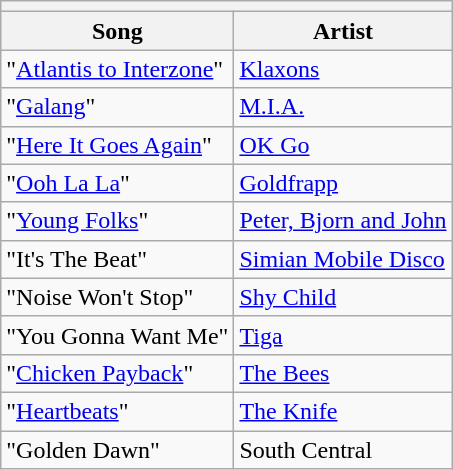<table class="wikitable collapsible collapsed">
<tr>
<th colspan="4"></th>
</tr>
<tr>
<th>Song</th>
<th>Artist</th>
</tr>
<tr>
<td>"<a href='#'>Atlantis to Interzone</a>"</td>
<td><a href='#'>Klaxons</a></td>
</tr>
<tr>
<td>"<a href='#'>Galang</a>"</td>
<td><a href='#'>M.I.A.</a></td>
</tr>
<tr>
<td>"<a href='#'>Here It Goes Again</a>"</td>
<td><a href='#'>OK Go</a></td>
</tr>
<tr>
<td>"<a href='#'>Ooh La La</a>"</td>
<td><a href='#'>Goldfrapp</a></td>
</tr>
<tr>
<td>"<a href='#'>Young Folks</a>"</td>
<td><a href='#'>Peter, Bjorn and John</a></td>
</tr>
<tr>
<td>"It's The Beat"</td>
<td><a href='#'>Simian Mobile Disco</a></td>
</tr>
<tr>
<td>"Noise Won't Stop"</td>
<td><a href='#'>Shy Child</a></td>
</tr>
<tr>
<td>"You Gonna Want Me"</td>
<td><a href='#'>Tiga</a></td>
</tr>
<tr>
<td>"<a href='#'>Chicken Payback</a>"</td>
<td><a href='#'>The Bees</a></td>
</tr>
<tr>
<td>"<a href='#'>Heartbeats</a>"</td>
<td><a href='#'>The Knife</a></td>
</tr>
<tr>
<td>"Golden Dawn"</td>
<td>South Central</td>
</tr>
</table>
